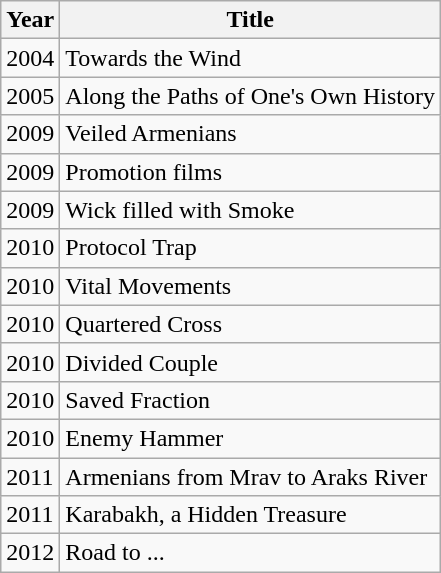<table class="wikitable">
<tr>
<th>Year</th>
<th>Title</th>
</tr>
<tr>
<td>2004</td>
<td>Towards the Wind</td>
</tr>
<tr>
<td>2005</td>
<td>Along the Paths of One's Own History</td>
</tr>
<tr>
<td>2009</td>
<td>Veiled Armenians</td>
</tr>
<tr>
<td>2009</td>
<td>Promotion films</td>
</tr>
<tr>
<td>2009</td>
<td>Wick filled with Smoke</td>
</tr>
<tr>
<td>2010</td>
<td>Protocol Trap</td>
</tr>
<tr>
<td>2010</td>
<td>Vital Movements</td>
</tr>
<tr>
<td>2010</td>
<td>Quartered Cross</td>
</tr>
<tr>
<td>2010</td>
<td>Divided Couple</td>
</tr>
<tr>
<td>2010</td>
<td>Saved Fraction</td>
</tr>
<tr>
<td>2010</td>
<td>Enemy Hammer</td>
</tr>
<tr>
<td>2011</td>
<td>Armenians from Mrav to Araks River</td>
</tr>
<tr>
<td>2011</td>
<td>Karabakh, a Hidden Treasure</td>
</tr>
<tr>
<td>2012</td>
<td>Road to ...</td>
</tr>
</table>
